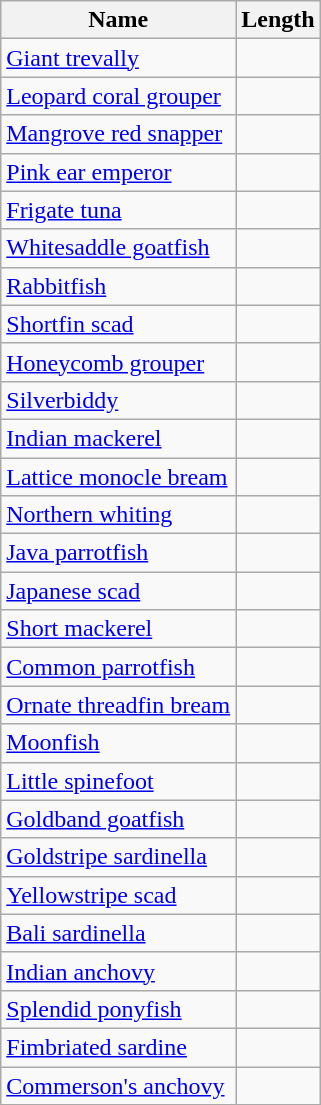<table class="wikitable floatright">
<tr>
<th>Name</th>
<th>Length</th>
</tr>
<tr>
<td><a href='#'>Giant trevally</a></td>
<td></td>
</tr>
<tr>
<td><a href='#'>Leopard coral grouper</a></td>
<td></td>
</tr>
<tr>
<td><a href='#'>Mangrove red snapper</a></td>
<td></td>
</tr>
<tr>
<td><a href='#'>Pink ear emperor</a></td>
<td></td>
</tr>
<tr>
<td><a href='#'>Frigate tuna</a></td>
<td></td>
</tr>
<tr>
<td><a href='#'>Whitesaddle goatfish</a></td>
<td></td>
</tr>
<tr>
<td><a href='#'>Rabbitfish</a></td>
<td></td>
</tr>
<tr>
<td><a href='#'>Shortfin scad</a></td>
<td></td>
</tr>
<tr>
<td><a href='#'>Honeycomb grouper</a></td>
<td></td>
</tr>
<tr>
<td><a href='#'>Silverbiddy</a></td>
<td></td>
</tr>
<tr>
<td><a href='#'>Indian mackerel</a></td>
<td></td>
</tr>
<tr>
<td><a href='#'>Lattice monocle bream</a></td>
<td></td>
</tr>
<tr>
<td><a href='#'>Northern whiting</a></td>
<td></td>
</tr>
<tr>
<td><a href='#'>Java parrotfish</a></td>
<td></td>
</tr>
<tr>
<td><a href='#'>Japanese scad</a></td>
<td></td>
</tr>
<tr>
<td><a href='#'>Short mackerel</a></td>
<td></td>
</tr>
<tr>
<td><a href='#'>Common parrotfish</a></td>
<td></td>
</tr>
<tr>
<td><a href='#'>Ornate threadfin bream</a></td>
<td></td>
</tr>
<tr>
<td><a href='#'>Moonfish</a></td>
<td></td>
</tr>
<tr>
<td><a href='#'>Little spinefoot</a></td>
<td></td>
</tr>
<tr>
<td><a href='#'>Goldband goatfish</a></td>
<td></td>
</tr>
<tr>
<td><a href='#'>Goldstripe sardinella</a></td>
<td></td>
</tr>
<tr>
<td><a href='#'>Yellowstripe scad</a></td>
<td></td>
</tr>
<tr>
<td><a href='#'>Bali sardinella</a></td>
<td></td>
</tr>
<tr>
<td><a href='#'>Indian anchovy</a></td>
<td></td>
</tr>
<tr>
<td><a href='#'>Splendid ponyfish</a></td>
<td></td>
</tr>
<tr>
<td><a href='#'>Fimbriated sardine</a></td>
<td></td>
</tr>
<tr>
<td><a href='#'>Commerson's anchovy</a></td>
<td></td>
</tr>
</table>
